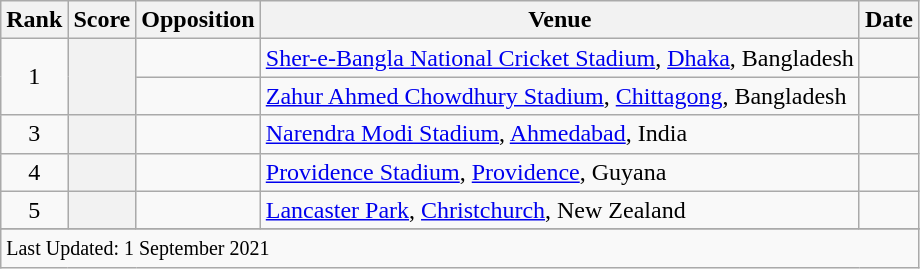<table class="wikitable plainrowheaders sortable">
<tr>
<th scope=col>Rank</th>
<th scope=col>Score</th>
<th scope=col>Opposition</th>
<th scope=col>Venue</th>
<th scope=col>Date</th>
</tr>
<tr>
<td align=center rowspan=2>1</td>
<th scope=row style=text-align:center; rowspan=2></th>
<td></td>
<td><a href='#'>Sher-e-Bangla National Cricket Stadium</a>, <a href='#'>Dhaka</a>, Bangladesh</td>
<td></td>
</tr>
<tr>
<td></td>
<td><a href='#'>Zahur Ahmed Chowdhury Stadium</a>, <a href='#'>Chittagong</a>, Bangladesh</td>
<td> </td>
</tr>
<tr>
<td align=center>3</td>
<th scope=row style=text-align:center;></th>
<td></td>
<td><a href='#'>Narendra Modi Stadium</a>, <a href='#'>Ahmedabad</a>, India</td>
<td></td>
</tr>
<tr>
<td align=center>4</td>
<th scope=row style=text-align:center;></th>
<td></td>
<td><a href='#'>Providence Stadium</a>, <a href='#'>Providence</a>, Guyana</td>
<td></td>
</tr>
<tr>
<td align=center>5</td>
<th scope=row style=text-align:center;></th>
<td></td>
<td><a href='#'>Lancaster Park</a>, <a href='#'>Christchurch</a>, New Zealand</td>
<td></td>
</tr>
<tr>
</tr>
<tr class=sortbottom>
<td colspan=5><small>Last Updated: 1 September 2021</small></td>
</tr>
</table>
